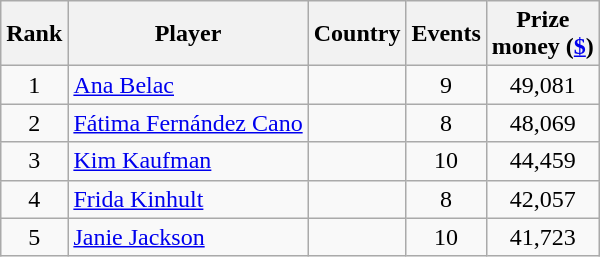<table class="wikitable" style="text-align:center">
<tr>
<th>Rank</th>
<th>Player</th>
<th>Country</th>
<th>Events</th>
<th>Prize <br>money (<a href='#'>$</a>)</th>
</tr>
<tr>
<td>1</td>
<td align=left><a href='#'>Ana Belac</a></td>
<td align=left></td>
<td>9</td>
<td>49,081</td>
</tr>
<tr>
<td>2</td>
<td align=left><a href='#'>Fátima Fernández Cano</a></td>
<td align=left></td>
<td>8</td>
<td>48,069</td>
</tr>
<tr>
<td>3</td>
<td align=left><a href='#'>Kim Kaufman</a></td>
<td align=left></td>
<td>10</td>
<td>44,459</td>
</tr>
<tr>
<td>4</td>
<td align=left><a href='#'>Frida Kinhult</a></td>
<td align=left></td>
<td>8</td>
<td>42,057</td>
</tr>
<tr>
<td>5</td>
<td align=left><a href='#'>Janie Jackson</a></td>
<td align=left></td>
<td>10</td>
<td>41,723</td>
</tr>
</table>
